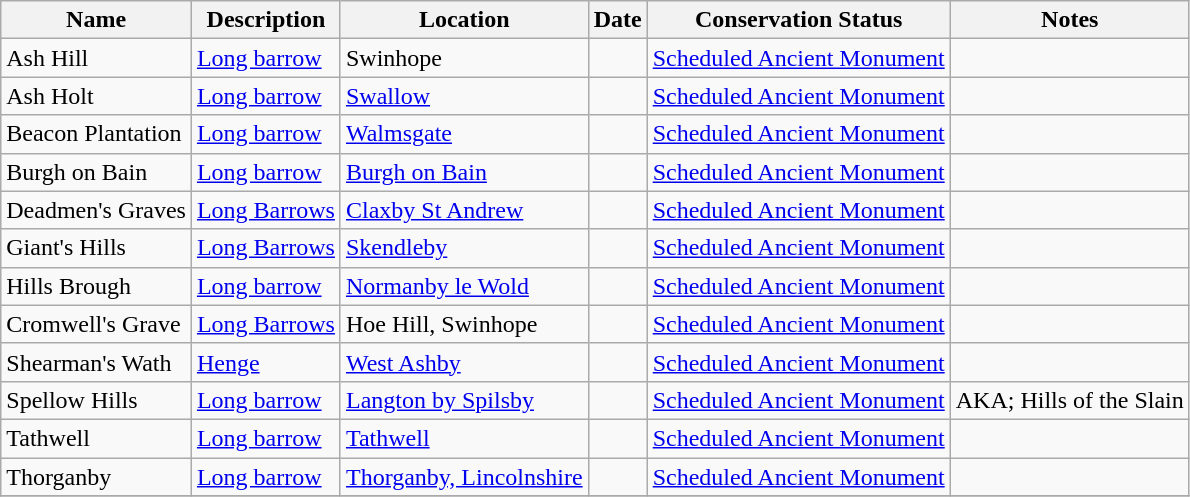<table class="wikitable">
<tr>
<th>Name</th>
<th>Description</th>
<th>Location</th>
<th>Date</th>
<th>Conservation Status</th>
<th>Notes</th>
</tr>
<tr>
<td>Ash Hill</td>
<td><a href='#'>Long barrow</a></td>
<td>Swinhope</td>
<td></td>
<td><a href='#'>Scheduled Ancient Monument</a></td>
<td></td>
</tr>
<tr>
<td>Ash Holt</td>
<td><a href='#'>Long barrow</a></td>
<td><a href='#'>Swallow</a></td>
<td></td>
<td><a href='#'>Scheduled Ancient Monument</a></td>
<td></td>
</tr>
<tr>
<td>Beacon Plantation</td>
<td><a href='#'>Long barrow</a></td>
<td><a href='#'>Walmsgate</a></td>
<td></td>
<td><a href='#'>Scheduled Ancient Monument</a></td>
<td></td>
</tr>
<tr>
<td>Burgh on Bain</td>
<td><a href='#'>Long barrow</a></td>
<td><a href='#'>Burgh on Bain</a></td>
<td></td>
<td><a href='#'>Scheduled Ancient Monument</a></td>
<td></td>
</tr>
<tr>
<td>Deadmen's Graves</td>
<td><a href='#'>Long Barrows</a></td>
<td><a href='#'>Claxby St Andrew</a></td>
<td></td>
<td><a href='#'>Scheduled Ancient Monument</a></td>
<td></td>
</tr>
<tr>
<td>Giant's Hills</td>
<td><a href='#'>Long Barrows</a></td>
<td><a href='#'>Skendleby</a></td>
<td></td>
<td><a href='#'>Scheduled Ancient Monument</a></td>
<td></td>
</tr>
<tr>
<td>Hills Brough</td>
<td><a href='#'>Long barrow</a></td>
<td><a href='#'>Normanby le Wold</a></td>
<td></td>
<td><a href='#'>Scheduled Ancient Monument</a></td>
<td></td>
</tr>
<tr>
<td>Cromwell's Grave</td>
<td><a href='#'>Long Barrows</a></td>
<td>Hoe Hill, Swinhope</td>
<td></td>
<td><a href='#'>Scheduled Ancient Monument</a></td>
<td></td>
</tr>
<tr>
<td>Shearman's Wath</td>
<td><a href='#'>Henge</a></td>
<td><a href='#'>West Ashby</a></td>
<td></td>
<td><a href='#'>Scheduled Ancient Monument</a></td>
<td></td>
</tr>
<tr>
<td>Spellow Hills</td>
<td><a href='#'>Long barrow</a></td>
<td><a href='#'>Langton by Spilsby</a></td>
<td></td>
<td><a href='#'>Scheduled Ancient Monument</a></td>
<td>AKA; Hills of the Slain</td>
</tr>
<tr>
<td>Tathwell</td>
<td><a href='#'>Long barrow</a></td>
<td><a href='#'>Tathwell</a></td>
<td></td>
<td><a href='#'>Scheduled Ancient Monument</a></td>
<td></td>
</tr>
<tr>
<td>Thorganby</td>
<td><a href='#'>Long barrow</a></td>
<td><a href='#'>Thorganby, Lincolnshire</a></td>
<td></td>
<td><a href='#'>Scheduled Ancient Monument</a></td>
<td></td>
</tr>
<tr>
</tr>
</table>
